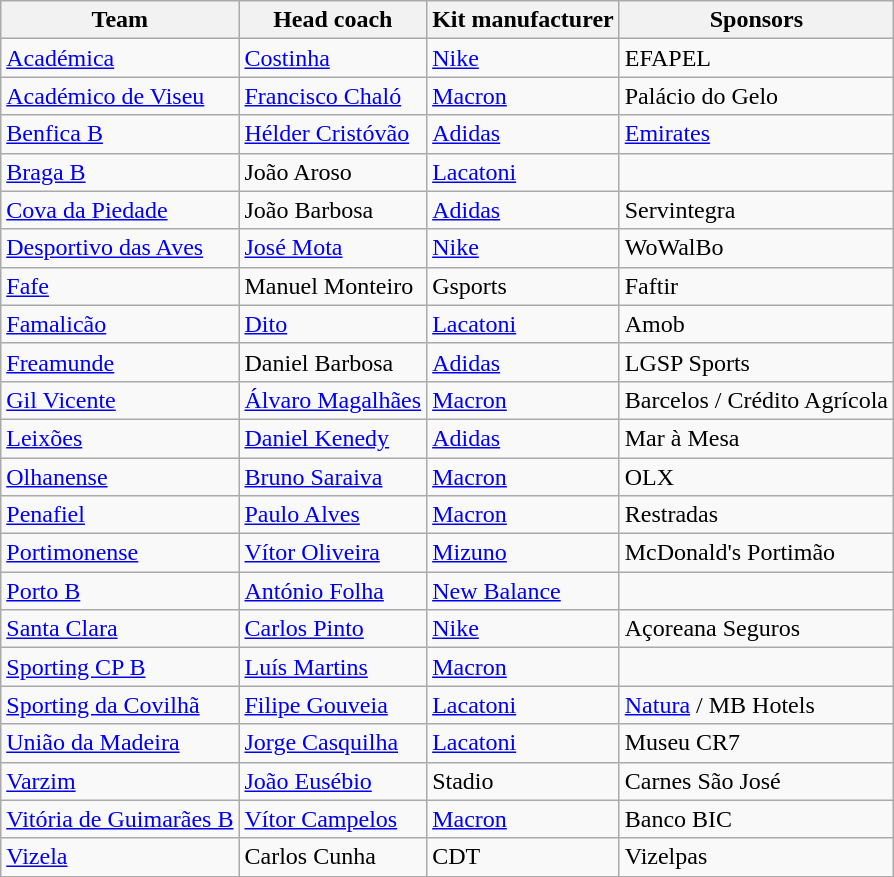<table class="wikitable sortable" style="text-align: left;">
<tr>
<th>Team</th>
<th>Head coach</th>
<th>Kit manufacturer</th>
<th>Sponsors</th>
</tr>
<tr>
<td><a href='#'>Académica</a></td>
<td> <a href='#'>Costinha</a></td>
<td><a href='#'>Nike</a></td>
<td>EFAPEL</td>
</tr>
<tr>
<td><a href='#'>Académico de Viseu</a></td>
<td> <a href='#'>Francisco Chaló</a></td>
<td><a href='#'>Macron</a></td>
<td>Palácio do Gelo</td>
</tr>
<tr>
<td><a href='#'>Benfica B</a></td>
<td> <a href='#'>Hélder Cristóvão</a></td>
<td><a href='#'>Adidas</a></td>
<td><a href='#'>Emirates</a></td>
</tr>
<tr>
<td><a href='#'>Braga B</a></td>
<td> João Aroso</td>
<td><a href='#'>Lacatoni</a></td>
<td></td>
</tr>
<tr>
<td><a href='#'>Cova da Piedade</a></td>
<td> João Barbosa</td>
<td><a href='#'>Adidas</a></td>
<td>Servintegra</td>
</tr>
<tr>
<td><a href='#'>Desportivo das Aves</a></td>
<td> <a href='#'>José Mota</a></td>
<td><a href='#'>Nike</a></td>
<td>WoWalBo</td>
</tr>
<tr>
<td><a href='#'>Fafe</a></td>
<td> Manuel Monteiro</td>
<td>Gsports</td>
<td>Faftir</td>
</tr>
<tr>
<td><a href='#'>Famalicão</a></td>
<td> <a href='#'>Dito</a></td>
<td><a href='#'>Lacatoni</a></td>
<td>Amob</td>
</tr>
<tr>
<td><a href='#'>Freamunde</a></td>
<td> Daniel Barbosa</td>
<td><a href='#'>Adidas</a></td>
<td>LGSP Sports</td>
</tr>
<tr>
<td><a href='#'>Gil Vicente</a></td>
<td> <a href='#'>Álvaro Magalhães</a></td>
<td><a href='#'>Macron</a></td>
<td>Barcelos / Crédito Agrícola</td>
</tr>
<tr>
<td><a href='#'>Leixões</a></td>
<td> <a href='#'>Daniel Kenedy</a></td>
<td><a href='#'>Adidas</a></td>
<td>Mar à Mesa</td>
</tr>
<tr>
<td><a href='#'>Olhanense</a></td>
<td> <a href='#'>Bruno Saraiva</a></td>
<td><a href='#'>Macron</a></td>
<td>OLX</td>
</tr>
<tr>
<td><a href='#'>Penafiel</a></td>
<td> <a href='#'>Paulo Alves</a></td>
<td><a href='#'>Macron</a></td>
<td>Restradas</td>
</tr>
<tr>
<td><a href='#'>Portimonense</a></td>
<td> <a href='#'>Vítor Oliveira</a></td>
<td><a href='#'>Mizuno</a></td>
<td>McDonald's Portimão</td>
</tr>
<tr>
<td><a href='#'>Porto B</a></td>
<td> <a href='#'>António Folha</a></td>
<td><a href='#'>New Balance</a></td>
<td></td>
</tr>
<tr>
<td><a href='#'>Santa Clara</a></td>
<td> <a href='#'>Carlos Pinto</a></td>
<td><a href='#'>Nike</a></td>
<td>Açoreana Seguros</td>
</tr>
<tr>
<td><a href='#'>Sporting CP B</a></td>
<td> <a href='#'>Luís Martins</a></td>
<td><a href='#'>Macron</a></td>
<td></td>
</tr>
<tr>
<td><a href='#'>Sporting da Covilhã</a></td>
<td> <a href='#'>Filipe Gouveia</a></td>
<td><a href='#'>Lacatoni</a></td>
<td><a href='#'>Natura</a> / MB Hotels</td>
</tr>
<tr>
<td><a href='#'>União da Madeira</a></td>
<td> <a href='#'>Jorge Casquilha</a></td>
<td><a href='#'>Lacatoni</a></td>
<td>Museu CR7</td>
</tr>
<tr>
<td><a href='#'>Varzim</a></td>
<td> <a href='#'>João Eusébio</a></td>
<td>Stadio</td>
<td>Carnes São José</td>
</tr>
<tr>
<td><a href='#'>Vitória de Guimarães B</a></td>
<td> <a href='#'>Vítor Campelos</a></td>
<td><a href='#'>Macron</a></td>
<td>Banco BIC</td>
</tr>
<tr>
<td><a href='#'>Vizela</a></td>
<td> Carlos Cunha</td>
<td>CDT</td>
<td>Vizelpas</td>
</tr>
</table>
